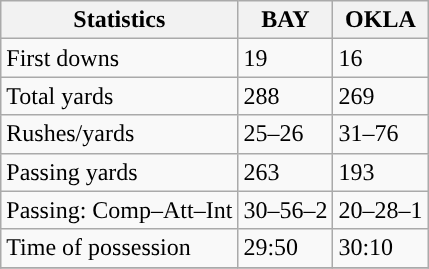<table class="wikitable" style="float: left;">
<tr>
<th>Statistics</th>
<th>BAY</th>
<th>OKLA</th>
</tr>
<tr>
<td>First downs</td>
<td>19</td>
<td>16</td>
</tr>
<tr>
<td>Total yards</td>
<td>288</td>
<td>269</td>
</tr>
<tr>
<td>Rushes/yards</td>
<td>25–26</td>
<td>31–76</td>
</tr>
<tr>
<td>Passing yards</td>
<td>263</td>
<td>193</td>
</tr>
<tr>
<td>Passing: Comp–Att–Int</td>
<td>30–56–2</td>
<td>20–28–1</td>
</tr>
<tr>
<td>Time of possession</td>
<td>29:50</td>
<td>30:10</td>
</tr>
<tr>
</tr>
</table>
